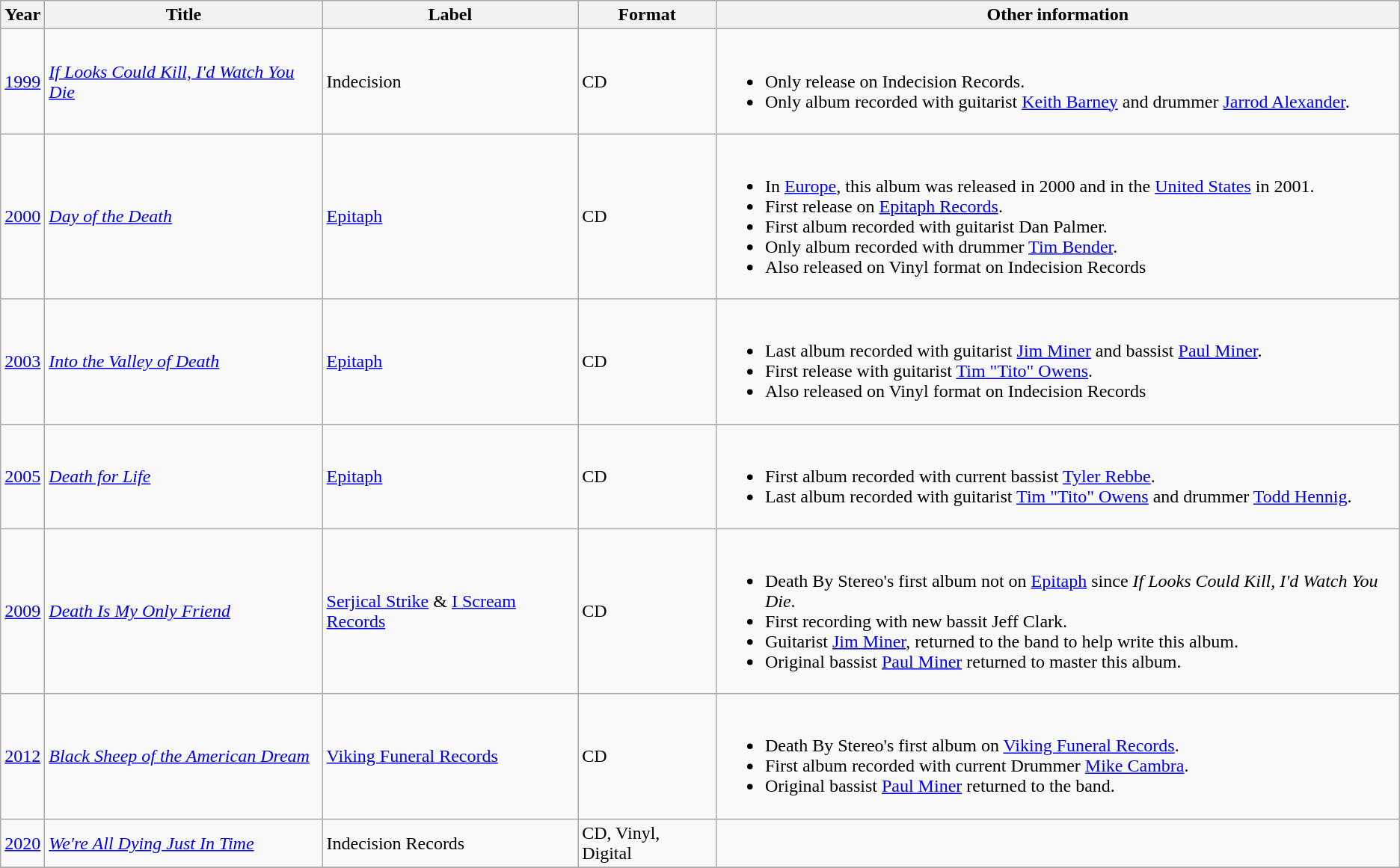<table class="wikitable">
<tr>
<th>Year</th>
<th>Title</th>
<th>Label</th>
<th>Format</th>
<th>Other information</th>
</tr>
<tr>
<td><a href='#'>1999</a></td>
<td><em><a href='#'>If Looks Could Kill, I'd Watch You Die</a></em></td>
<td>Indecision</td>
<td>CD</td>
<td><br><ul><li>Only release on Indecision Records.</li><li>Only album recorded with guitarist <a href='#'>Keith Barney</a> and drummer <a href='#'>Jarrod Alexander</a>.</li></ul></td>
</tr>
<tr>
<td><a href='#'>2000</a></td>
<td><em><a href='#'>Day of the Death</a></em></td>
<td><a href='#'>Epitaph</a></td>
<td>CD</td>
<td><br><ul><li>In <a href='#'>Europe</a>, this album was released in 2000 and in the <a href='#'>United States</a> in 2001.</li><li>First release on <a href='#'>Epitaph Records</a>.</li><li>First album recorded with guitarist Dan Palmer.</li><li>Only album recorded with drummer <a href='#'>Tim Bender</a>.</li><li>Also released on Vinyl format on Indecision Records</li></ul></td>
</tr>
<tr>
<td><a href='#'>2003</a></td>
<td><em><a href='#'>Into the Valley of Death</a></em></td>
<td><a href='#'>Epitaph</a></td>
<td>CD</td>
<td><br><ul><li>Last album recorded with guitarist <a href='#'>Jim Miner</a> and bassist <a href='#'>Paul Miner</a>.</li><li>First release with guitarist <a href='#'>Tim "Tito" Owens</a>.</li><li>Also released on Vinyl format on Indecision Records</li></ul></td>
</tr>
<tr>
<td><a href='#'>2005</a></td>
<td><em><a href='#'>Death for Life</a></em></td>
<td><a href='#'>Epitaph</a></td>
<td>CD</td>
<td><br><ul><li>First album recorded with current bassist <a href='#'>Tyler Rebbe</a>.</li><li>Last album recorded with guitarist <a href='#'>Tim "Tito" Owens</a> and drummer <a href='#'>Todd Hennig</a>.</li></ul></td>
</tr>
<tr>
<td><a href='#'>2009</a></td>
<td><em><a href='#'>Death Is My Only Friend</a></em></td>
<td><a href='#'>Serjical Strike</a> & <a href='#'>I Scream Records</a></td>
<td>CD</td>
<td><br><ul><li>Death By Stereo's first album not on <a href='#'>Epitaph</a> since <em>If Looks Could Kill, I'd Watch You Die</em>.</li><li>First recording with new bassit Jeff Clark.</li><li>Guitarist <a href='#'>Jim Miner</a>, returned to the band to help write this album.</li><li>Original bassist <a href='#'>Paul Miner</a> returned to master this album.</li></ul></td>
</tr>
<tr>
<td><a href='#'>2012</a></td>
<td><em><a href='#'>Black Sheep of the American Dream</a></em></td>
<td><a href='#'>Viking Funeral Records</a></td>
<td>CD</td>
<td><br><ul><li>Death By Stereo's first album on <a href='#'>Viking Funeral Records</a>.</li><li>First album recorded with current Drummer <a href='#'>Mike Cambra</a>.</li><li>Original bassist <a href='#'>Paul Miner</a> returned to the band.</li></ul></td>
</tr>
<tr>
<td><a href='#'>2020</a></td>
<td><em><a href='#'>We're All Dying Just In Time</a></em></td>
<td>Indecision Records</td>
<td>CD, Vinyl, Digital</td>
<td></td>
</tr>
<tr>
</tr>
</table>
